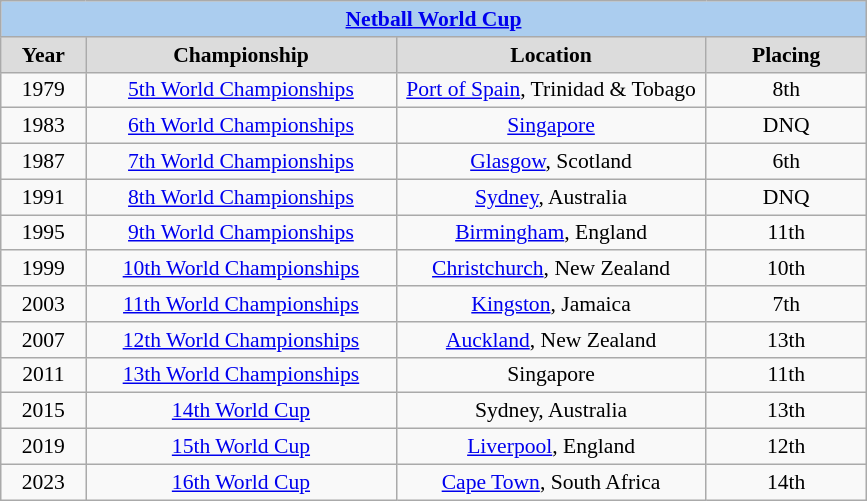<table class=wikitable style="text-align:center; font-size:90%">
<tr>
<th colspan=4 style=background:#ABCDEF><a href='#'>Netball World Cup</a></th>
</tr>
<tr>
<th width=50 style=background:gainsboro>Year</th>
<th width=200 style=background:gainsboro>Championship</th>
<th width=200 style=background:gainsboro>Location</th>
<th width=100 style=background:gainsboro>Placing</th>
</tr>
<tr>
<td>1979</td>
<td><a href='#'>5th World Championships</a></td>
<td><a href='#'>Port of Spain</a>, Trinidad & Tobago</td>
<td>8th</td>
</tr>
<tr>
<td>1983</td>
<td><a href='#'>6th World Championships</a></td>
<td><a href='#'>Singapore</a></td>
<td>DNQ</td>
</tr>
<tr>
<td>1987</td>
<td><a href='#'>7th World Championships</a></td>
<td><a href='#'>Glasgow</a>, Scotland</td>
<td>6th</td>
</tr>
<tr>
<td>1991</td>
<td><a href='#'>8th World Championships</a></td>
<td><a href='#'>Sydney</a>, Australia</td>
<td>DNQ</td>
</tr>
<tr>
<td>1995</td>
<td><a href='#'>9th World Championships</a></td>
<td><a href='#'>Birmingham</a>, England</td>
<td>11th</td>
</tr>
<tr>
<td>1999</td>
<td><a href='#'>10th World Championships</a></td>
<td><a href='#'>Christchurch</a>, New Zealand</td>
<td>10th</td>
</tr>
<tr>
<td>2003</td>
<td><a href='#'>11th World Championships</a></td>
<td><a href='#'>Kingston</a>, Jamaica</td>
<td>7th</td>
</tr>
<tr>
<td>2007</td>
<td><a href='#'>12th World Championships</a></td>
<td><a href='#'>Auckland</a>, New Zealand</td>
<td>13th</td>
</tr>
<tr>
<td>2011</td>
<td><a href='#'>13th World Championships</a></td>
<td>Singapore</td>
<td>11th</td>
</tr>
<tr>
<td>2015</td>
<td><a href='#'>14th World Cup</a></td>
<td>Sydney, Australia</td>
<td>13th</td>
</tr>
<tr>
<td>2019</td>
<td><a href='#'>15th World Cup</a></td>
<td><a href='#'>Liverpool</a>, England</td>
<td>12th</td>
</tr>
<tr>
<td>2023</td>
<td><a href='#'>16th World Cup</a></td>
<td><a href='#'>Cape Town</a>, South Africa</td>
<td>14th</td>
</tr>
</table>
